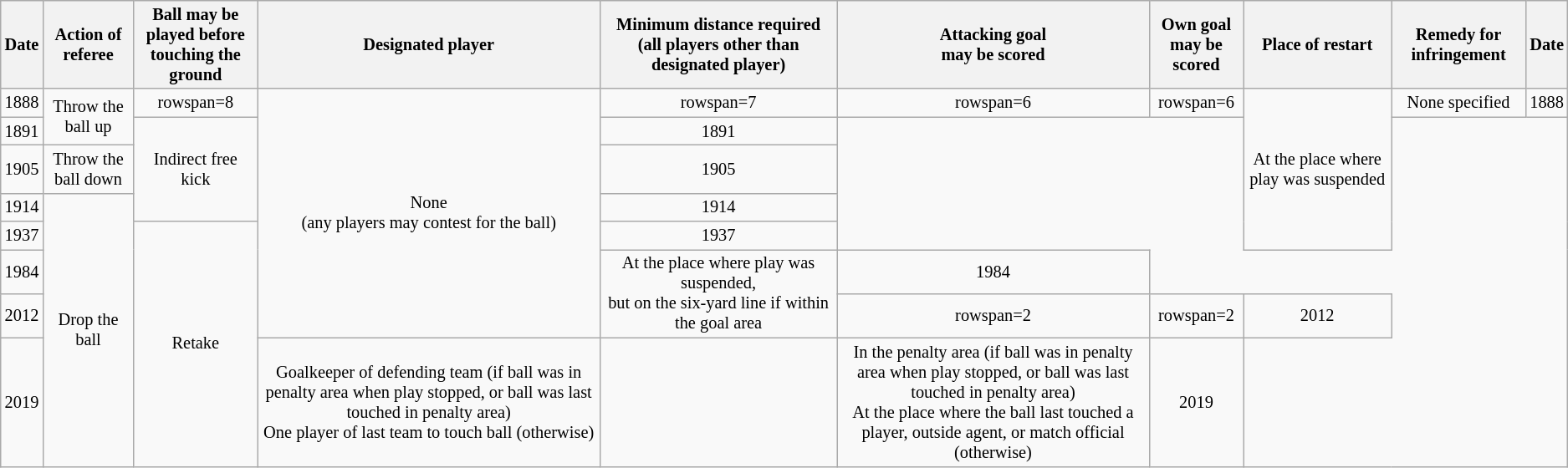<table class="wikitable sortable" style="text-align: center; font-size: 85%; width: auto; table-layout: fixed;">
<tr>
<th>Date</th>
<th>Action of referee</th>
<th>Ball may be played before <br>touching the ground</th>
<th>Designated player</th>
<th>Minimum distance required (all players other than designated player)</th>
<th>Attacking goal<br> may be scored</th>
<th>Own goal<br> may be scored</th>
<th>Place of restart</th>
<th>Remedy for infringement</th>
<th>Date</th>
</tr>
<tr>
<td>1888</td>
<td rowspan=2>Throw the ball up</td>
<td>rowspan=8 </td>
<td rowspan=7>None<br>(any players may contest for the ball)</td>
<td>rowspan=7 </td>
<td>rowspan=6 </td>
<td>rowspan=6 </td>
<td rowspan=5>At the place where play was suspended</td>
<td rowspan=1>None specified </td>
<td>1888</td>
</tr>
<tr>
<td>1891</td>
<td rowspan=3>Indirect free kick </td>
<td>1891</td>
</tr>
<tr>
<td>1905</td>
<td rowspan=1>Throw the ball down</td>
<td>1905</td>
</tr>
<tr>
<td>1914</td>
<td rowspan=5>Drop the ball</td>
<td>1914</td>
</tr>
<tr>
<td>1937</td>
<td rowspan=4>Retake </td>
<td>1937</td>
</tr>
<tr>
<td>1984</td>
<td rowspan=2>At the place where play was suspended, <br>but on the six-yard line if within the goal area</td>
<td>1984</td>
</tr>
<tr>
<td>2012</td>
<td>rowspan=2 </td>
<td>rowspan=2 </td>
<td>2012</td>
</tr>
<tr>
<td>2019</td>
<td>Goalkeeper of defending team (if ball was in penalty area when play stopped, or ball was last touched in penalty area)<br>One player of last team to touch ball (otherwise)</td>
<td></td>
<td>In the penalty area (if ball was in penalty area when play stopped, or ball was last touched in penalty area)<br>At the place where the ball last touched a player, outside agent, or match official (otherwise)</td>
<td>2019</td>
</tr>
</table>
